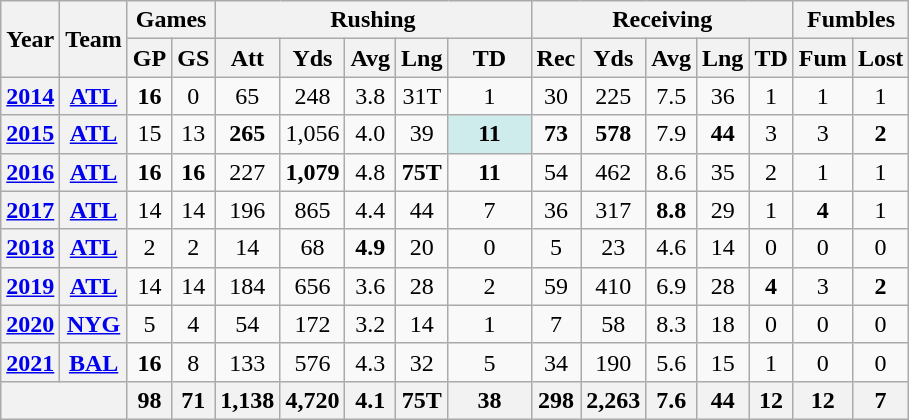<table class=wikitable style="text-align:center;">
<tr>
<th rowspan="2">Year</th>
<th rowspan="2">Team</th>
<th colspan="2">Games</th>
<th colspan="5">Rushing</th>
<th colspan="5">Receiving</th>
<th colspan="2">Fumbles</th>
</tr>
<tr>
<th>GP</th>
<th>GS</th>
<th>Att</th>
<th>Yds</th>
<th>Avg</th>
<th>Lng</th>
<th>TD</th>
<th>Rec</th>
<th>Yds</th>
<th>Avg</th>
<th>Lng</th>
<th>TD</th>
<th>Fum</th>
<th>Lost</th>
</tr>
<tr>
<th><a href='#'>2014</a></th>
<th><a href='#'>ATL</a></th>
<td><strong>16</strong></td>
<td>0</td>
<td>65</td>
<td>248</td>
<td>3.8</td>
<td>31T</td>
<td>1</td>
<td>30</td>
<td>225</td>
<td>7.5</td>
<td>36</td>
<td>1</td>
<td>1</td>
<td>1</td>
</tr>
<tr>
<th><a href='#'>2015</a></th>
<th><a href='#'>ATL</a></th>
<td>15</td>
<td>13</td>
<td><strong>265</strong></td>
<td>1,056</td>
<td>4.0</td>
<td>39</td>
<td style="background:#cfecec; width:3em;"><strong>11</strong></td>
<td><strong>73</strong></td>
<td><strong>578</strong></td>
<td>7.9</td>
<td><strong>44</strong></td>
<td>3</td>
<td>3</td>
<td><strong>2</strong></td>
</tr>
<tr>
<th><a href='#'>2016</a></th>
<th><a href='#'>ATL</a></th>
<td><strong>16</strong></td>
<td><strong>16</strong></td>
<td>227</td>
<td><strong>1,079</strong></td>
<td>4.8</td>
<td><strong>75T</strong></td>
<td><strong>11</strong></td>
<td>54</td>
<td>462</td>
<td>8.6</td>
<td>35</td>
<td>2</td>
<td>1</td>
<td>1</td>
</tr>
<tr>
<th><a href='#'>2017</a></th>
<th><a href='#'>ATL</a></th>
<td>14</td>
<td>14</td>
<td>196</td>
<td>865</td>
<td>4.4</td>
<td>44</td>
<td>7</td>
<td>36</td>
<td>317</td>
<td><strong>8.8</strong></td>
<td>29</td>
<td>1</td>
<td><strong>4</strong></td>
<td>1</td>
</tr>
<tr>
<th><a href='#'>2018</a></th>
<th><a href='#'>ATL</a></th>
<td>2</td>
<td>2</td>
<td>14</td>
<td>68</td>
<td><strong>4.9</strong></td>
<td>20</td>
<td>0</td>
<td>5</td>
<td>23</td>
<td>4.6</td>
<td>14</td>
<td>0</td>
<td>0</td>
<td>0</td>
</tr>
<tr>
<th><a href='#'>2019</a></th>
<th><a href='#'>ATL</a></th>
<td>14</td>
<td>14</td>
<td>184</td>
<td>656</td>
<td>3.6</td>
<td>28</td>
<td>2</td>
<td>59</td>
<td>410</td>
<td>6.9</td>
<td>28</td>
<td><strong>4</strong></td>
<td>3</td>
<td><strong>2</strong></td>
</tr>
<tr>
<th><a href='#'>2020</a></th>
<th><a href='#'>NYG</a></th>
<td>5</td>
<td>4</td>
<td>54</td>
<td>172</td>
<td>3.2</td>
<td>14</td>
<td>1</td>
<td>7</td>
<td>58</td>
<td>8.3</td>
<td>18</td>
<td>0</td>
<td>0</td>
<td>0</td>
</tr>
<tr>
<th><a href='#'>2021</a></th>
<th><a href='#'>BAL</a></th>
<td><strong>16</strong></td>
<td>8</td>
<td>133</td>
<td>576</td>
<td>4.3</td>
<td>32</td>
<td>5</td>
<td>34</td>
<td>190</td>
<td>5.6</td>
<td>15</td>
<td>1</td>
<td>0</td>
<td>0</td>
</tr>
<tr>
<th colspan="2"></th>
<th>98</th>
<th>71</th>
<th>1,138</th>
<th>4,720</th>
<th>4.1</th>
<th>75T</th>
<th>38</th>
<th>298</th>
<th>2,263</th>
<th>7.6</th>
<th>44</th>
<th>12</th>
<th>12</th>
<th>7</th>
</tr>
</table>
